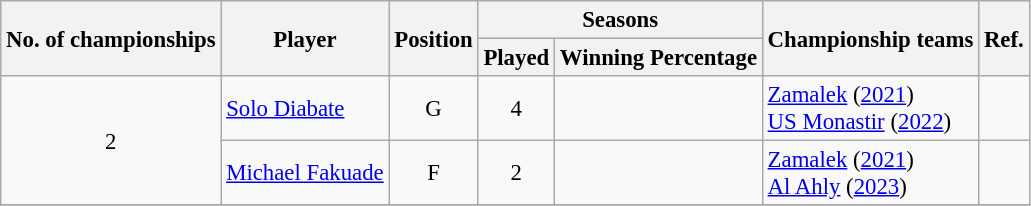<table class="wikitable sortable" style="text-align:center;font-size:95%">
<tr>
<th rowspan="2">No. of championships</th>
<th rowspan="2">Player</th>
<th rowspan="2">Position</th>
<th colspan="2">Seasons</th>
<th rowspan="2">Championship teams</th>
<th rowspan="2">Ref.</th>
</tr>
<tr>
<th scope="col" width="30px">Played</th>
<th>Winning Percentage</th>
</tr>
<tr>
<td rowspan="2">2</td>
<td align="left"> <a href='#'>Solo Diabate</a></td>
<td>G</td>
<td>4</td>
<td></td>
<td align="left"><a href='#'>Zamalek</a> (<a href='#'>2021</a>)<br><a href='#'>US Monastir</a> (<a href='#'>2022</a>)</td>
<td></td>
</tr>
<tr>
<td align="left"> <a href='#'>Michael Fakuade</a></td>
<td>F</td>
<td>2</td>
<td></td>
<td align="left"><a href='#'>Zamalek</a> (<a href='#'>2021</a>)<br><a href='#'>Al Ahly</a> (<a href='#'>2023</a>)</td>
<td></td>
</tr>
<tr>
</tr>
</table>
